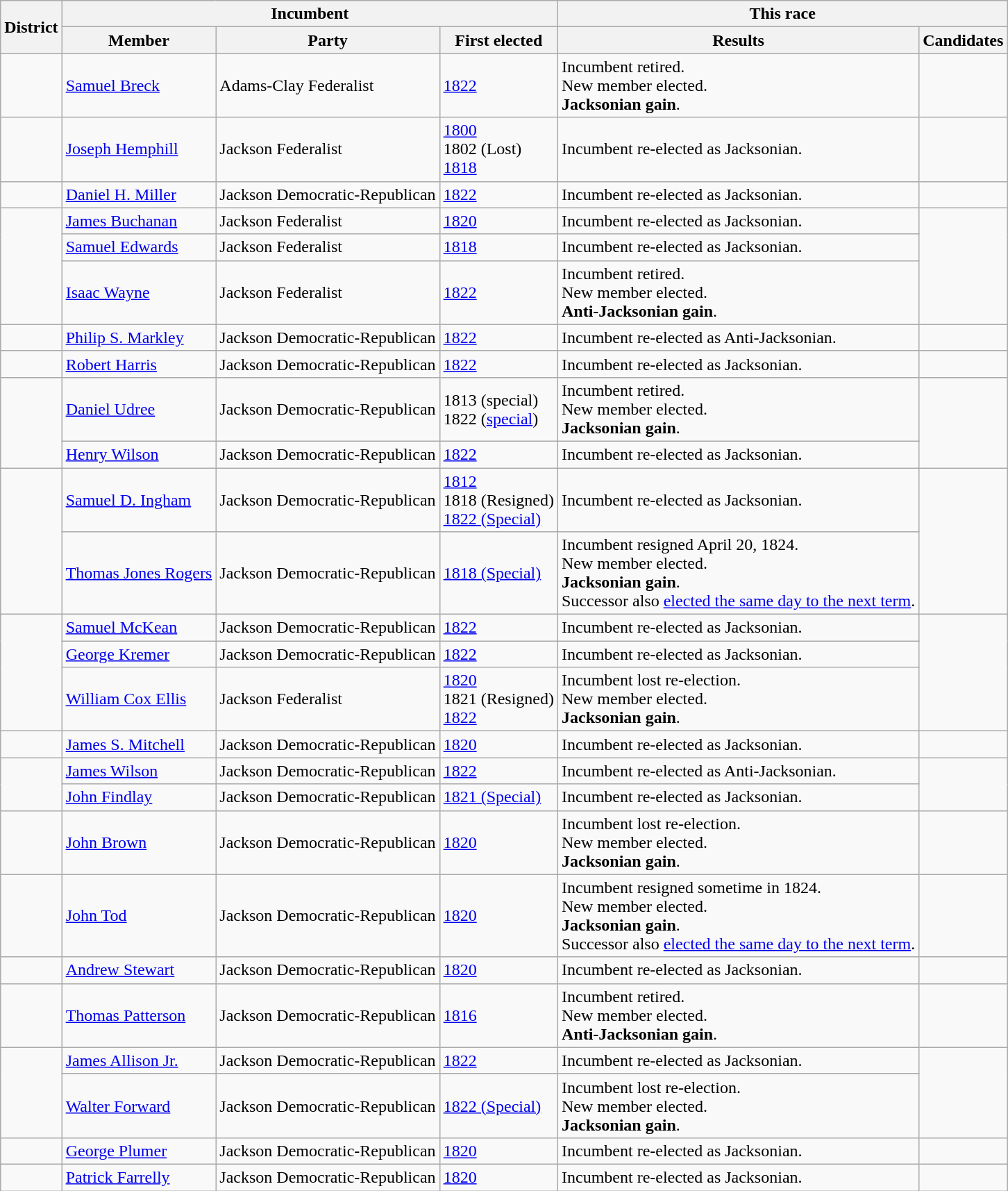<table class=wikitable>
<tr>
<th rowspan=2>District</th>
<th colspan=3>Incumbent</th>
<th colspan=2>This race</th>
</tr>
<tr>
<th>Member</th>
<th>Party</th>
<th>First elected</th>
<th>Results</th>
<th>Candidates</th>
</tr>
<tr>
<td></td>
<td><a href='#'>Samuel Breck</a></td>
<td>Adams-Clay Federalist</td>
<td><a href='#'>1822</a></td>
<td>Incumbent retired.<br>New member elected.<br><strong>Jacksonian gain</strong>.</td>
<td nowrap></td>
</tr>
<tr>
<td></td>
<td><a href='#'>Joseph Hemphill</a></td>
<td>Jackson Federalist</td>
<td><a href='#'>1800</a><br>1802 (Lost)<br><a href='#'>1818</a></td>
<td>Incumbent re-elected as Jacksonian.</td>
<td nowrap></td>
</tr>
<tr>
<td></td>
<td><a href='#'>Daniel H. Miller</a></td>
<td>Jackson Democratic-Republican</td>
<td><a href='#'>1822</a></td>
<td>Incumbent re-elected as Jacksonian.</td>
<td nowrap></td>
</tr>
<tr>
<td rowspan=3><br></td>
<td><a href='#'>James Buchanan</a></td>
<td>Jackson Federalist</td>
<td><a href='#'>1820</a></td>
<td>Incumbent re-elected as Jacksonian.</td>
<td nowrap rowspan=3></td>
</tr>
<tr>
<td><a href='#'>Samuel Edwards</a></td>
<td>Jackson Federalist</td>
<td><a href='#'>1818</a></td>
<td>Incumbent re-elected as Jacksonian.</td>
</tr>
<tr>
<td><a href='#'>Isaac Wayne</a></td>
<td>Jackson Federalist</td>
<td><a href='#'>1822</a></td>
<td>Incumbent retired.<br>New member elected.<br><strong>Anti-Jacksonian gain</strong>.</td>
</tr>
<tr>
<td></td>
<td><a href='#'>Philip S. Markley</a></td>
<td>Jackson Democratic-Republican</td>
<td><a href='#'>1822</a></td>
<td>Incumbent re-elected as Anti-Jacksonian.</td>
<td nowrap></td>
</tr>
<tr>
<td></td>
<td><a href='#'>Robert Harris</a></td>
<td>Jackson Democratic-Republican</td>
<td><a href='#'>1822</a></td>
<td>Incumbent re-elected as Jacksonian.</td>
<td nowrap></td>
</tr>
<tr>
<td rowspan=2><br></td>
<td><a href='#'>Daniel Udree</a></td>
<td>Jackson Democratic-Republican</td>
<td>1813 (special)<br>1822 (<a href='#'>special</a>)</td>
<td>Incumbent retired.<br>New member elected.<br><strong>Jacksonian gain</strong>.</td>
<td nowrap rowspan=2></td>
</tr>
<tr>
<td><a href='#'>Henry Wilson</a></td>
<td>Jackson Democratic-Republican</td>
<td><a href='#'>1822</a></td>
<td>Incumbent re-elected as Jacksonian.</td>
</tr>
<tr>
<td rowspan=2><br></td>
<td><a href='#'>Samuel D. Ingham</a></td>
<td>Jackson Democratic-Republican</td>
<td><a href='#'>1812</a><br>1818 (Resigned)<br><a href='#'>1822 (Special)</a></td>
<td>Incumbent re-elected as Jacksonian.</td>
<td nowrap rowspan=2></td>
</tr>
<tr>
<td><a href='#'>Thomas Jones Rogers</a></td>
<td>Jackson Democratic-Republican</td>
<td><a href='#'>1818 (Special)</a></td>
<td>Incumbent resigned April 20, 1824.<br>New member elected.<br><strong>Jacksonian gain</strong>.<br>Successor also <a href='#'>elected the same day to the next term</a>.</td>
</tr>
<tr>
<td rowspan=3><br></td>
<td><a href='#'>Samuel McKean</a></td>
<td>Jackson Democratic-Republican</td>
<td><a href='#'>1822</a></td>
<td>Incumbent re-elected as Jacksonian.</td>
<td nowrap rowspan=3></td>
</tr>
<tr>
<td><a href='#'>George Kremer</a></td>
<td>Jackson Democratic-Republican</td>
<td><a href='#'>1822</a></td>
<td>Incumbent re-elected as Jacksonian.</td>
</tr>
<tr>
<td><a href='#'>William Cox Ellis</a></td>
<td>Jackson Federalist</td>
<td><a href='#'>1820</a><br>1821 (Resigned)<br><a href='#'>1822</a></td>
<td>Incumbent lost re-election.<br>New member elected.<br><strong>Jacksonian gain</strong>.</td>
</tr>
<tr>
<td></td>
<td><a href='#'>James S. Mitchell</a></td>
<td>Jackson Democratic-Republican</td>
<td><a href='#'>1820</a></td>
<td>Incumbent re-elected as Jacksonian.</td>
<td nowrap></td>
</tr>
<tr>
<td rowspan=2><br></td>
<td><a href='#'>James Wilson</a></td>
<td>Jackson Democratic-Republican</td>
<td><a href='#'>1822</a></td>
<td>Incumbent re-elected as Anti-Jacksonian.</td>
<td nowrap rowspan=2></td>
</tr>
<tr>
<td><a href='#'>John Findlay</a></td>
<td>Jackson Democratic-Republican</td>
<td><a href='#'>1821 (Special)</a></td>
<td>Incumbent re-elected as Jacksonian.</td>
</tr>
<tr>
<td></td>
<td><a href='#'>John Brown</a></td>
<td>Jackson Democratic-Republican</td>
<td><a href='#'>1820</a></td>
<td>Incumbent lost re-election.<br>New member elected.<br><strong>Jacksonian gain</strong>.</td>
<td nowrap></td>
</tr>
<tr>
<td></td>
<td><a href='#'>John Tod</a></td>
<td>Jackson Democratic-Republican</td>
<td><a href='#'>1820</a></td>
<td>Incumbent resigned sometime in 1824.<br>New member elected.<br><strong>Jacksonian gain</strong>.<br>Successor also <a href='#'>elected the same day to the next term</a>.</td>
<td nowrap></td>
</tr>
<tr>
<td></td>
<td><a href='#'>Andrew Stewart</a></td>
<td>Jackson Democratic-Republican</td>
<td><a href='#'>1820</a></td>
<td>Incumbent re-elected as Jacksonian.</td>
<td nowrap></td>
</tr>
<tr>
<td></td>
<td><a href='#'>Thomas Patterson</a></td>
<td>Jackson Democratic-Republican</td>
<td><a href='#'>1816</a></td>
<td>Incumbent retired.<br>New member elected.<br><strong>Anti-Jacksonian gain</strong>.</td>
<td nowrap></td>
</tr>
<tr>
<td rowspan=2><br></td>
<td><a href='#'>James Allison Jr.</a></td>
<td>Jackson Democratic-Republican</td>
<td><a href='#'>1822</a></td>
<td>Incumbent re-elected as Jacksonian.</td>
<td nowrap rowspan=2></td>
</tr>
<tr>
<td><a href='#'>Walter Forward</a></td>
<td>Jackson Democratic-Republican</td>
<td><a href='#'>1822 (Special)</a></td>
<td>Incumbent lost re-election.<br>New member elected.<br><strong>Jacksonian gain</strong>.</td>
</tr>
<tr>
<td></td>
<td><a href='#'>George Plumer</a></td>
<td>Jackson Democratic-Republican</td>
<td><a href='#'>1820</a></td>
<td>Incumbent re-elected as Jacksonian.</td>
<td nowrap></td>
</tr>
<tr>
<td></td>
<td><a href='#'>Patrick Farrelly</a></td>
<td>Jackson Democratic-Republican</td>
<td><a href='#'>1820</a></td>
<td>Incumbent re-elected as Jacksonian.</td>
<td nowrap></td>
</tr>
</table>
